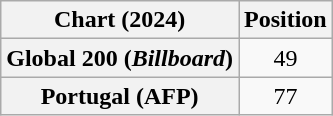<table class="wikitable sortable plainrowheaders" style="text-align:center">
<tr>
<th scope="col">Chart (2024)</th>
<th scope="col">Position</th>
</tr>
<tr>
<th scope="row">Global 200 (<em>Billboard</em>)</th>
<td style="text-align:center">49</td>
</tr>
<tr>
<th scope="row">Portugal (AFP)</th>
<td style="text-align:center">77</td>
</tr>
</table>
